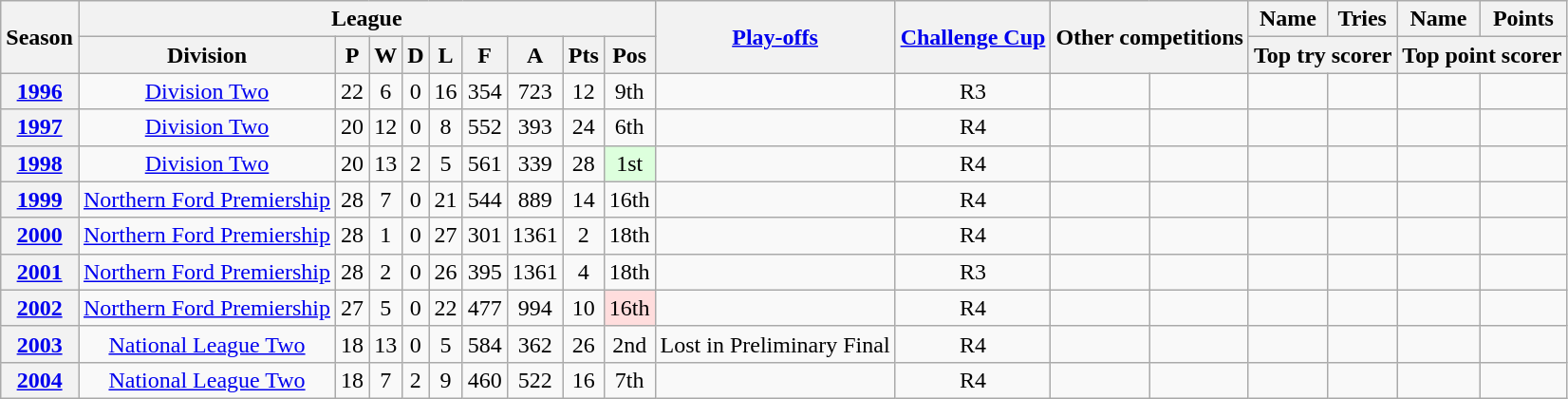<table class="wikitable" style="text-align: center">
<tr>
<th rowspan="2" scope="col">Season</th>
<th colspan="9" scope="col">League</th>
<th rowspan="2" scope="col"><a href='#'>Play-offs</a></th>
<th rowspan="2" scope="col"><a href='#'>Challenge Cup</a></th>
<th colspan="2" rowspan="2" scope="col">Other competitions</th>
<th scope="col">Name</th>
<th scope="col">Tries</th>
<th scope="col">Name</th>
<th scope="col">Points</th>
</tr>
<tr>
<th scope="col">Division</th>
<th scope="col">P</th>
<th scope="col">W</th>
<th scope="col">D</th>
<th scope="col">L</th>
<th scope="col">F</th>
<th scope="col">A</th>
<th scope="col">Pts</th>
<th scope="col">Pos</th>
<th colspan="2" scope="col">Top try scorer</th>
<th colspan="2" scope="col">Top point scorer</th>
</tr>
<tr>
<th scope="row"><a href='#'>1996</a></th>
<td><a href='#'>Division Two</a></td>
<td>22</td>
<td>6</td>
<td>0</td>
<td>16</td>
<td>354</td>
<td>723</td>
<td>12</td>
<td>9th</td>
<td></td>
<td>R3</td>
<td></td>
<td></td>
<td></td>
<td></td>
<td></td>
<td></td>
</tr>
<tr>
<th scope="row"><a href='#'>1997</a></th>
<td><a href='#'>Division Two</a></td>
<td>20</td>
<td>12</td>
<td>0</td>
<td>8</td>
<td>552</td>
<td>393</td>
<td>24</td>
<td>6th</td>
<td></td>
<td>R4</td>
<td></td>
<td></td>
<td></td>
<td></td>
<td></td>
<td></td>
</tr>
<tr>
<th scope="row"><a href='#'>1998</a></th>
<td><a href='#'>Division Two</a></td>
<td>20</td>
<td>13</td>
<td>2</td>
<td>5</td>
<td>561</td>
<td>339</td>
<td>28</td>
<td style="background:#ddffdd;">1st</td>
<td></td>
<td>R4</td>
<td></td>
<td></td>
<td></td>
<td></td>
<td></td>
<td></td>
</tr>
<tr>
<th scope="row"><a href='#'>1999</a></th>
<td><a href='#'>Northern Ford Premiership</a></td>
<td>28</td>
<td>7</td>
<td>0</td>
<td>21</td>
<td>544</td>
<td>889</td>
<td>14</td>
<td>16th</td>
<td></td>
<td>R4</td>
<td></td>
<td></td>
<td></td>
<td></td>
<td></td>
<td></td>
</tr>
<tr>
<th scope="row"><a href='#'>2000</a></th>
<td><a href='#'>Northern Ford Premiership</a></td>
<td>28</td>
<td>1</td>
<td>0</td>
<td>27</td>
<td>301</td>
<td>1361</td>
<td>2</td>
<td>18th</td>
<td></td>
<td>R4</td>
<td></td>
<td></td>
<td></td>
<td></td>
<td></td>
<td></td>
</tr>
<tr>
<th scope="row"><a href='#'>2001</a></th>
<td><a href='#'>Northern Ford Premiership</a></td>
<td>28</td>
<td>2</td>
<td>0</td>
<td>26</td>
<td>395</td>
<td>1361</td>
<td>4</td>
<td>18th</td>
<td></td>
<td>R3</td>
<td></td>
<td></td>
<td></td>
<td></td>
<td></td>
<td></td>
</tr>
<tr>
<th scope="row"><a href='#'>2002</a></th>
<td><a href='#'>Northern Ford Premiership</a></td>
<td>27</td>
<td>5</td>
<td>0</td>
<td>22</td>
<td>477</td>
<td>994</td>
<td>10</td>
<td style="background:#ffdddd;">16th</td>
<td></td>
<td>R4</td>
<td></td>
<td></td>
<td></td>
<td></td>
<td></td>
<td></td>
</tr>
<tr>
<th scope="row"><a href='#'>2003</a></th>
<td><a href='#'>National League Two</a></td>
<td>18</td>
<td>13</td>
<td>0</td>
<td>5</td>
<td>584</td>
<td>362</td>
<td>26</td>
<td>2nd</td>
<td>Lost in Preliminary Final</td>
<td>R4</td>
<td></td>
<td></td>
<td></td>
<td></td>
<td></td>
<td></td>
</tr>
<tr>
<th scope="row"><a href='#'>2004</a></th>
<td><a href='#'>National League Two</a></td>
<td>18</td>
<td>7</td>
<td>2</td>
<td>9</td>
<td>460</td>
<td>522</td>
<td>16</td>
<td>7th</td>
<td></td>
<td>R4</td>
<td></td>
<td></td>
<td></td>
<td></td>
<td></td>
<td></td>
</tr>
</table>
